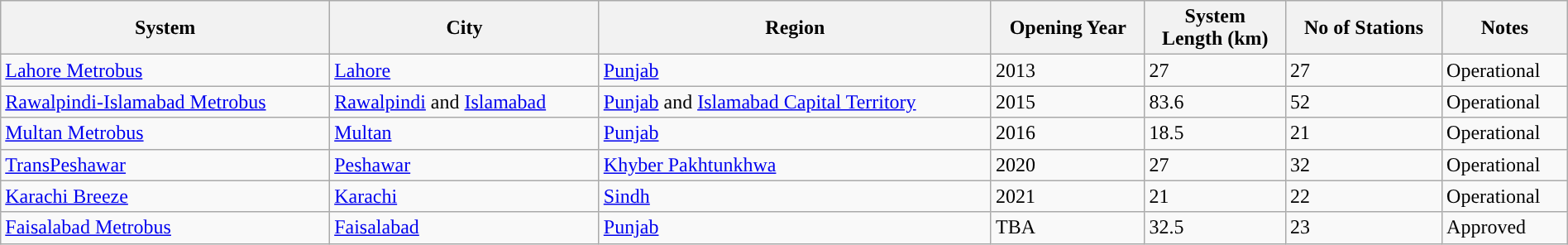<table class="wikitable sortable" style="width:100%">
<tr>
<th>System</th>
<th>City</th>
<th>Region</th>
<th>Opening Year</th>
<th>System<br>Length (km)</th>
<th>No of Stations</th>
<th>Notes</th>
</tr>
<tr>
<td><a href='#'>Lahore Metrobus</a></td>
<td><a href='#'>Lahore</a></td>
<td><a href='#'>Punjab</a></td>
<td>2013</td>
<td>27</td>
<td>27</td>
<td>Operational</td>
</tr>
<tr>
<td><a href='#'>Rawalpindi-Islamabad Metrobus</a></td>
<td><a href='#'>Rawalpindi</a> and <a href='#'>Islamabad</a></td>
<td><a href='#'>Punjab</a> and <a href='#'>Islamabad Capital Territory</a></td>
<td>2015</td>
<td>83.6</td>
<td>52</td>
<td>Operational</td>
</tr>
<tr>
<td><a href='#'>Multan Metrobus</a></td>
<td><a href='#'>Multan</a></td>
<td><a href='#'>Punjab</a></td>
<td>2016</td>
<td>18.5</td>
<td>21</td>
<td>Operational</td>
</tr>
<tr>
<td><a href='#'>TransPeshawar</a></td>
<td><a href='#'>Peshawar</a></td>
<td><a href='#'>Khyber Pakhtunkhwa</a></td>
<td>2020</td>
<td>27</td>
<td>32</td>
<td>Operational</td>
</tr>
<tr>
<td><a href='#'>Karachi Breeze</a></td>
<td><a href='#'>Karachi</a></td>
<td><a href='#'>Sindh</a></td>
<td>2021</td>
<td>21</td>
<td>22</td>
<td>Operational</td>
</tr>
<tr>
<td><a href='#'>Faisalabad Metrobus</a></td>
<td><a href='#'>Faisalabad</a></td>
<td><a href='#'>Punjab</a></td>
<td>TBA</td>
<td>32.5</td>
<td>23</td>
<td>Approved</td>
</tr>
</table>
